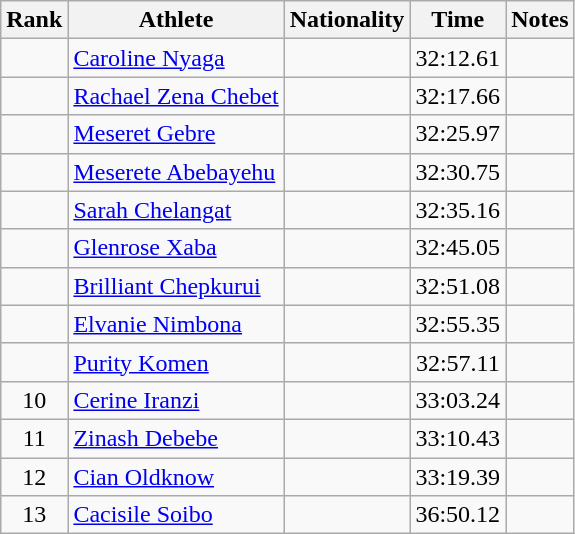<table class="wikitable sortable" style="text-align:center">
<tr>
<th>Rank</th>
<th>Athlete</th>
<th>Nationality</th>
<th>Time</th>
<th>Notes</th>
</tr>
<tr>
<td></td>
<td align="left"><a href='#'>Caroline Nyaga</a></td>
<td align=left></td>
<td>32:12.61</td>
<td></td>
</tr>
<tr>
<td></td>
<td align="left"><a href='#'>Rachael Zena Chebet</a></td>
<td align=left></td>
<td>32:17.66</td>
<td></td>
</tr>
<tr>
<td></td>
<td align="left"><a href='#'>Meseret Gebre</a></td>
<td align=left></td>
<td>32:25.97</td>
<td></td>
</tr>
<tr>
<td></td>
<td align="left"><a href='#'>Meserete Abebayehu</a></td>
<td align=left></td>
<td>32:30.75</td>
<td></td>
</tr>
<tr>
<td></td>
<td align="left"><a href='#'>Sarah Chelangat</a></td>
<td align=left></td>
<td>32:35.16</td>
<td></td>
</tr>
<tr>
<td></td>
<td align="left"><a href='#'>Glenrose Xaba</a></td>
<td align=left></td>
<td>32:45.05</td>
<td></td>
</tr>
<tr>
<td></td>
<td align="left"><a href='#'>Brilliant Chepkurui</a></td>
<td align=left></td>
<td>32:51.08</td>
<td></td>
</tr>
<tr>
<td></td>
<td align="left"><a href='#'>Elvanie Nimbona</a></td>
<td align=left></td>
<td>32:55.35</td>
<td></td>
</tr>
<tr>
<td></td>
<td align="left"><a href='#'>Purity Komen</a></td>
<td align=left></td>
<td>32:57.11</td>
<td></td>
</tr>
<tr>
<td>10</td>
<td align="left"><a href='#'>Cerine Iranzi</a></td>
<td align=left></td>
<td>33:03.24</td>
<td></td>
</tr>
<tr>
<td>11</td>
<td align="left"><a href='#'>Zinash Debebe</a></td>
<td align=left></td>
<td>33:10.43</td>
<td></td>
</tr>
<tr>
<td>12</td>
<td align="left"><a href='#'>Cian Oldknow</a></td>
<td align=left></td>
<td>33:19.39</td>
<td></td>
</tr>
<tr>
<td>13</td>
<td align="left"><a href='#'>Cacisile Soibo</a></td>
<td align=left></td>
<td>36:50.12</td>
<td></td>
</tr>
</table>
